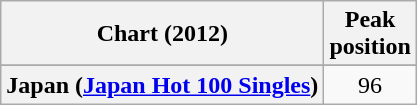<table class="wikitable plainrowheaders" style="text-align:center">
<tr>
<th scope="col">Chart (2012)</th>
<th scope="col">Peak<br>position</th>
</tr>
<tr>
</tr>
<tr>
<th scope="row">Japan (<a href='#'>Japan Hot 100 Singles</a>)</th>
<td>96</td>
</tr>
</table>
